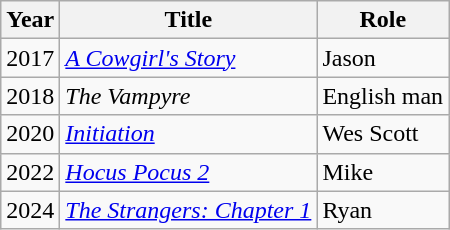<table class="wikitable sortable plainrowheaders">
<tr>
<th scope="col">Year</th>
<th scope="col">Title</th>
<th scope="col">Role</th>
</tr>
<tr>
<td>2017</td>
<td data-sort-value="Cowgirl's Story, A"><em><a href='#'>A Cowgirl's Story</a></em></td>
<td>Jason</td>
</tr>
<tr>
<td>2018</td>
<td data-sort-value="Vampyre, The"><em>The Vampyre</em></td>
<td>English man</td>
</tr>
<tr>
<td>2020</td>
<td><em><a href='#'>Initiation</a></em></td>
<td>Wes Scott</td>
</tr>
<tr>
<td>2022</td>
<td><em><a href='#'>Hocus Pocus 2</a></em></td>
<td>Mike</td>
</tr>
<tr>
<td>2024</td>
<td><em><a href='#'>The Strangers: Chapter 1</a></em></td>
<td>Ryan</td>
</tr>
</table>
